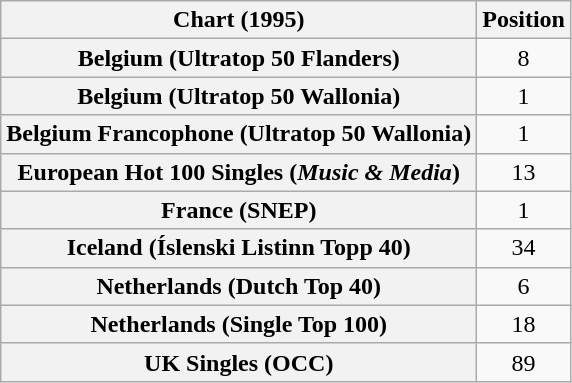<table class="wikitable sortable plainrowheaders" style="text-align:center">
<tr>
<th scope="col">Chart (1995)</th>
<th scope="col">Position</th>
</tr>
<tr>
<th scope="row">Belgium (Ultratop 50 Flanders)</th>
<td>8</td>
</tr>
<tr>
<th scope="row">Belgium (Ultratop 50 Wallonia)</th>
<td>1</td>
</tr>
<tr>
<th scope="row">Belgium Francophone (Ultratop 50 Wallonia)</th>
<td>1</td>
</tr>
<tr>
<th scope="row">European Hot 100 Singles (<em>Music & Media</em>)</th>
<td>13</td>
</tr>
<tr>
<th scope="row">France (SNEP)</th>
<td>1</td>
</tr>
<tr>
<th scope="row">Iceland (Íslenski Listinn Topp 40)</th>
<td>34</td>
</tr>
<tr>
<th scope="row">Netherlands (Dutch Top 40)</th>
<td>6</td>
</tr>
<tr>
<th scope="row">Netherlands (Single Top 100)</th>
<td>18</td>
</tr>
<tr>
<th scope="row">UK Singles (OCC)</th>
<td>89</td>
</tr>
</table>
